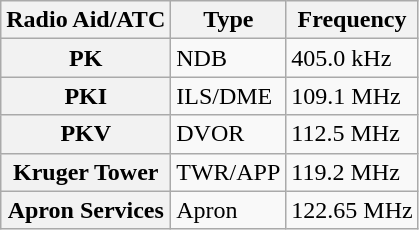<table class="wikitable sortable">
<tr>
<th>Radio Aid/ATC</th>
<th>Type</th>
<th>Frequency</th>
</tr>
<tr>
<th>PK</th>
<td>NDB</td>
<td>405.0 kHz</td>
</tr>
<tr>
<th>PKI</th>
<td>ILS/DME</td>
<td>109.1 MHz</td>
</tr>
<tr>
<th>PKV</th>
<td>DVOR</td>
<td>112.5 MHz</td>
</tr>
<tr>
<th>Kruger Tower</th>
<td>TWR/APP</td>
<td>119.2 MHz</td>
</tr>
<tr>
<th>Apron Services</th>
<td>Apron</td>
<td>122.65 MHz</td>
</tr>
</table>
